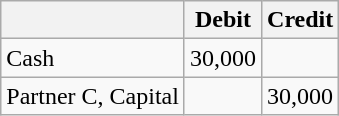<table class="wikitable">
<tr>
<th></th>
<th>Debit</th>
<th>Credit</th>
</tr>
<tr>
<td>Cash</td>
<td>30,000</td>
<td></td>
</tr>
<tr>
<td>Partner C, Capital</td>
<td></td>
<td>30,000</td>
</tr>
</table>
